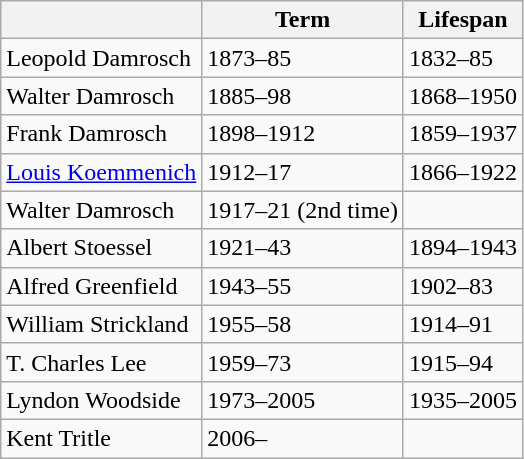<table class=wikitable>
<tr>
<th> </th>
<th>Term</th>
<th>Lifespan</th>
</tr>
<tr>
<td>Leopold Damrosch</td>
<td>1873–85</td>
<td>1832–85</td>
</tr>
<tr>
<td>Walter Damrosch</td>
<td>1885–98</td>
<td>1868–1950</td>
</tr>
<tr>
<td>Frank Damrosch</td>
<td>1898–1912</td>
<td>1859–1937</td>
</tr>
<tr>
<td><a href='#'>Louis Koemmenich</a></td>
<td>1912–17</td>
<td>1866–1922</td>
</tr>
<tr>
<td>Walter Damrosch</td>
<td>1917–21 (2nd time)</td>
<td></td>
</tr>
<tr>
<td>Albert Stoessel</td>
<td>1921–43</td>
<td>1894–1943</td>
</tr>
<tr>
<td>Alfred Greenfield</td>
<td>1943–55</td>
<td>1902–83</td>
</tr>
<tr>
<td>William Strickland</td>
<td>1955–58</td>
<td>1914–91</td>
</tr>
<tr>
<td>T. Charles Lee</td>
<td>1959–73</td>
<td>1915–94</td>
</tr>
<tr>
<td>Lyndon Woodside</td>
<td>1973–2005</td>
<td>1935–2005</td>
</tr>
<tr>
<td>Kent Tritle</td>
<td>2006–</td>
<td></td>
</tr>
</table>
